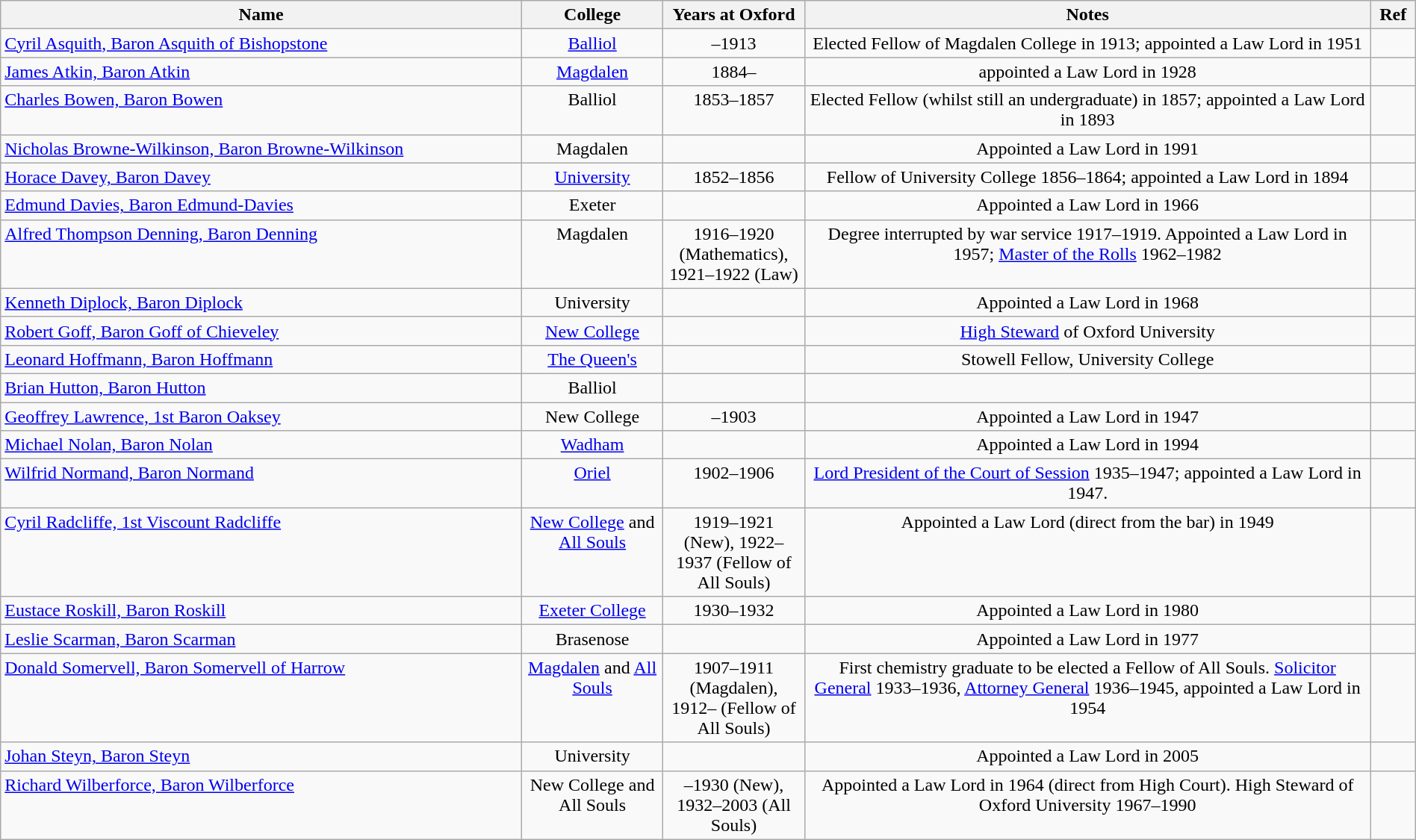<table class="wikitable sortable" style="width:100%">
<tr>
<th width="*">Name</th>
<th width="10%">College</th>
<th width="10%">Years at Oxford</th>
<th width="40%">Notes</th>
<th width="*">Ref</th>
</tr>
<tr valign="top">
<td><a href='#'>Cyril Asquith, Baron Asquith of Bishopstone</a></td>
<td align="center"><a href='#'>Balliol</a></td>
<td align="center">–1913</td>
<td align="center">Elected Fellow of Magdalen College in 1913; appointed a Law Lord in 1951</td>
<td align="center"></td>
</tr>
<tr valign="top">
<td><a href='#'>James Atkin, Baron Atkin</a></td>
<td align="center"><a href='#'>Magdalen</a></td>
<td align="center">1884–</td>
<td align="center">appointed a Law Lord in 1928</td>
<td align="center"></td>
</tr>
<tr valign="top">
<td><a href='#'>Charles Bowen, Baron Bowen</a></td>
<td align="center">Balliol</td>
<td align="center">1853–1857</td>
<td align="center">Elected Fellow (whilst still an undergraduate) in 1857; appointed a Law Lord in 1893</td>
<td align="center"></td>
</tr>
<tr valign="top">
<td><a href='#'>Nicholas Browne-Wilkinson, Baron Browne-Wilkinson</a></td>
<td align="center">Magdalen</td>
<td align="center"></td>
<td align="center">Appointed a Law Lord in 1991</td>
<td align="center"></td>
</tr>
<tr valign="top">
<td><a href='#'>Horace Davey, Baron Davey</a></td>
<td align="center"><a href='#'>University</a></td>
<td align="center">1852–1856</td>
<td align="center">Fellow of University College 1856–1864; appointed a Law Lord in 1894</td>
<td align="center"></td>
</tr>
<tr valign="top">
<td><a href='#'>Edmund Davies, Baron Edmund-Davies</a></td>
<td align="center">Exeter</td>
<td align="center"></td>
<td align="center">Appointed a Law Lord in 1966</td>
<td align="center"></td>
</tr>
<tr valign="top">
<td><a href='#'>Alfred Thompson Denning, Baron Denning</a></td>
<td align="center">Magdalen</td>
<td align="center">1916–1920 (Mathematics), 1921–1922 (Law)</td>
<td align="center">Degree interrupted by war service 1917–1919.  Appointed a Law Lord in 1957; <a href='#'>Master of the Rolls</a> 1962–1982</td>
<td align="center"></td>
</tr>
<tr valign="top">
<td><a href='#'>Kenneth Diplock, Baron Diplock</a></td>
<td align="center">University</td>
<td align="center"></td>
<td align="center">Appointed a Law Lord in 1968</td>
<td align="center"></td>
</tr>
<tr valign="top">
<td><a href='#'>Robert Goff, Baron Goff of Chieveley</a></td>
<td align="center"><a href='#'>New College</a></td>
<td align="center"></td>
<td align="center"><a href='#'>High Steward</a> of Oxford University</td>
<td align="center"></td>
</tr>
<tr valign="top">
<td><a href='#'>Leonard Hoffmann, Baron Hoffmann</a></td>
<td align="center"><a href='#'>The Queen's</a></td>
<td align="center"></td>
<td align="center">Stowell Fellow, University College</td>
<td align="center"></td>
</tr>
<tr valign="top">
<td><a href='#'>Brian Hutton, Baron Hutton</a></td>
<td align="center">Balliol</td>
<td align="center"></td>
<td align="center"></td>
<td align="center"></td>
</tr>
<tr valign="top">
<td><a href='#'>Geoffrey Lawrence, 1st Baron Oaksey</a></td>
<td align="center">New College</td>
<td align="center">–1903</td>
<td align="center">Appointed a Law Lord in 1947</td>
<td align="center"></td>
</tr>
<tr valign="top">
<td><a href='#'>Michael Nolan, Baron Nolan</a></td>
<td align="center"><a href='#'>Wadham</a></td>
<td align="center"></td>
<td align="center">Appointed a Law Lord in 1994</td>
<td align="center"></td>
</tr>
<tr valign="top">
<td><a href='#'>Wilfrid Normand, Baron Normand</a></td>
<td align="center"><a href='#'>Oriel</a></td>
<td align="center">1902–1906</td>
<td align="center"><a href='#'>Lord President of the Court of Session</a> 1935–1947; appointed a Law Lord in 1947.</td>
<td align="center"></td>
</tr>
<tr valign="top">
<td><a href='#'>Cyril Radcliffe, 1st Viscount Radcliffe</a></td>
<td align="center"><a href='#'>New College</a> and <a href='#'>All Souls</a></td>
<td align="center">1919–1921 (New), 1922–1937 (Fellow of All Souls)</td>
<td align="center">Appointed a Law Lord (direct from the bar) in 1949</td>
<td align="center"></td>
</tr>
<tr valign="top">
<td><a href='#'>Eustace Roskill, Baron Roskill</a></td>
<td align="center"><a href='#'>Exeter College</a></td>
<td align="center">1930–1932</td>
<td align="center">Appointed a Law Lord in 1980</td>
<td align="center"></td>
</tr>
<tr valign="top">
<td><a href='#'>Leslie Scarman, Baron Scarman</a></td>
<td align="center">Brasenose</td>
<td align="center"></td>
<td align="center">Appointed a Law Lord in 1977</td>
<td align="center"></td>
</tr>
<tr valign="top">
<td><a href='#'>Donald Somervell, Baron Somervell of Harrow</a></td>
<td align="center"><a href='#'>Magdalen</a> and <a href='#'>All Souls</a></td>
<td align="center">1907–1911 (Magdalen), 1912– (Fellow of All Souls)</td>
<td align="center">First chemistry graduate to be elected a Fellow of All Souls.  <a href='#'>Solicitor General</a> 1933–1936, <a href='#'>Attorney General</a> 1936–1945, appointed a Law Lord in 1954</td>
<td align="center"></td>
</tr>
<tr valign="top">
<td><a href='#'>Johan Steyn, Baron Steyn</a></td>
<td align="center">University</td>
<td align="center"></td>
<td align="center">Appointed a Law Lord in 2005</td>
<td align="center"></td>
</tr>
<tr valign="top">
<td><a href='#'>Richard Wilberforce, Baron Wilberforce</a></td>
<td align="center">New College and All Souls</td>
<td align="center">–1930 (New), 1932–2003 (All Souls)</td>
<td align="center">Appointed a Law Lord in 1964 (direct from High Court). High Steward of Oxford University 1967–1990</td>
<td align="center"></td>
</tr>
</table>
